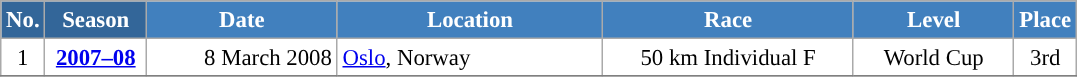<table class="wikitable sortable" style="font-size:95%; text-align:center; border:grey solid 1px; border-collapse:collapse; background:#ffffff;">
<tr style="background:#efefef;">
<th style="background-color:#369; color:white;">No.</th>
<th style="background-color:#369; color:white;">Season</th>
<th style="background-color:#4180be; color:white; width:120px;">Date</th>
<th style="background-color:#4180be; color:white; width:170px;">Location</th>
<th style="background-color:#4180be; color:white; width:160px;">Race</th>
<th style="background-color:#4180be; color:white; width:100px;">Level</th>
<th style="background-color:#4180be; color:white;">Place</th>
</tr>
<tr>
<td align=center>1</td>
<td rowspan=1 align=center><strong> <a href='#'>2007–08</a> </strong></td>
<td align=right>8 March 2008</td>
<td align=left> <a href='#'>Oslo</a>, Norway</td>
<td>50 km Individual F</td>
<td>World Cup</td>
<td>3rd</td>
</tr>
<tr>
</tr>
</table>
